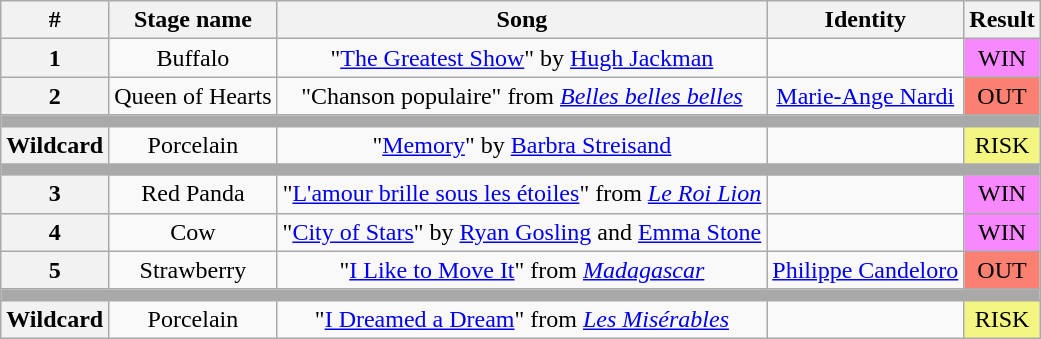<table class="wikitable plainrowheaders" style="text-align: center;">
<tr>
<th>#</th>
<th>Stage name</th>
<th>Song</th>
<th>Identity</th>
<th>Result</th>
</tr>
<tr>
<th>1</th>
<td>Buffalo</td>
<td>"<a href='#'>The Greatest Show</a>" by <a href='#'>Hugh Jackman</a></td>
<td></td>
<td bgcolor="#F888FD">WIN</td>
</tr>
<tr>
<th>2</th>
<td>Queen of Hearts</td>
<td>"Chanson populaire" from <em><a href='#'>Belles belles belles</a></em></td>
<td><a href='#'>Marie-Ange Nardi</a></td>
<td bgcolor="salmon">OUT</td>
</tr>
<tr>
<td colspan="5" style="background:darkgray"></td>
</tr>
<tr>
<th>Wildcard</th>
<td>Porcelain</td>
<td>"<a href='#'>Memory</a>" by <a href='#'>Barbra Streisand</a></td>
<td></td>
<td bgcolor="#F3F781">RISK</td>
</tr>
<tr>
<td colspan="5" style="background:darkgray"></td>
</tr>
<tr>
<th>3</th>
<td>Red Panda</td>
<td>"<a href='#'>L'amour brille sous les étoiles</a>" from <em><a href='#'>Le Roi Lion</a></em></td>
<td></td>
<td bgcolor="#F888FD">WIN</td>
</tr>
<tr>
<th>4</th>
<td>Cow</td>
<td>"<a href='#'>City of Stars</a>" by <a href='#'>Ryan Gosling</a> and <a href='#'>Emma Stone</a></td>
<td></td>
<td bgcolor="#F888FD">WIN</td>
</tr>
<tr>
<th>5</th>
<td>Strawberry</td>
<td>"<a href='#'>I Like to Move It</a>" from <em><a href='#'>Madagascar</a></em></td>
<td><a href='#'>Philippe Candeloro</a></td>
<td bgcolor="salmon">OUT</td>
</tr>
<tr>
<td colspan="5" style="background:darkgray"></td>
</tr>
<tr>
<th>Wildcard</th>
<td>Porcelain</td>
<td>"<a href='#'>I Dreamed a Dream</a>" from <em><a href='#'>Les Misérables</a></em></td>
<td></td>
<td bgcolor="#F3F781">RISK</td>
</tr>
</table>
